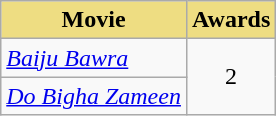<table class="wikitable sortable" style="text-align:center">
<tr>
<th style="background:#EEDD82;">Movie</th>
<th style="background:#EEDD82;">Awards</th>
</tr>
<tr>
<td align="left"><em><a href='#'>Baiju Bawra</a></em></td>
<td rowspan=2>2</td>
</tr>
<tr>
<td align="left"><em><a href='#'>Do Bigha Zameen</a></em></td>
</tr>
</table>
